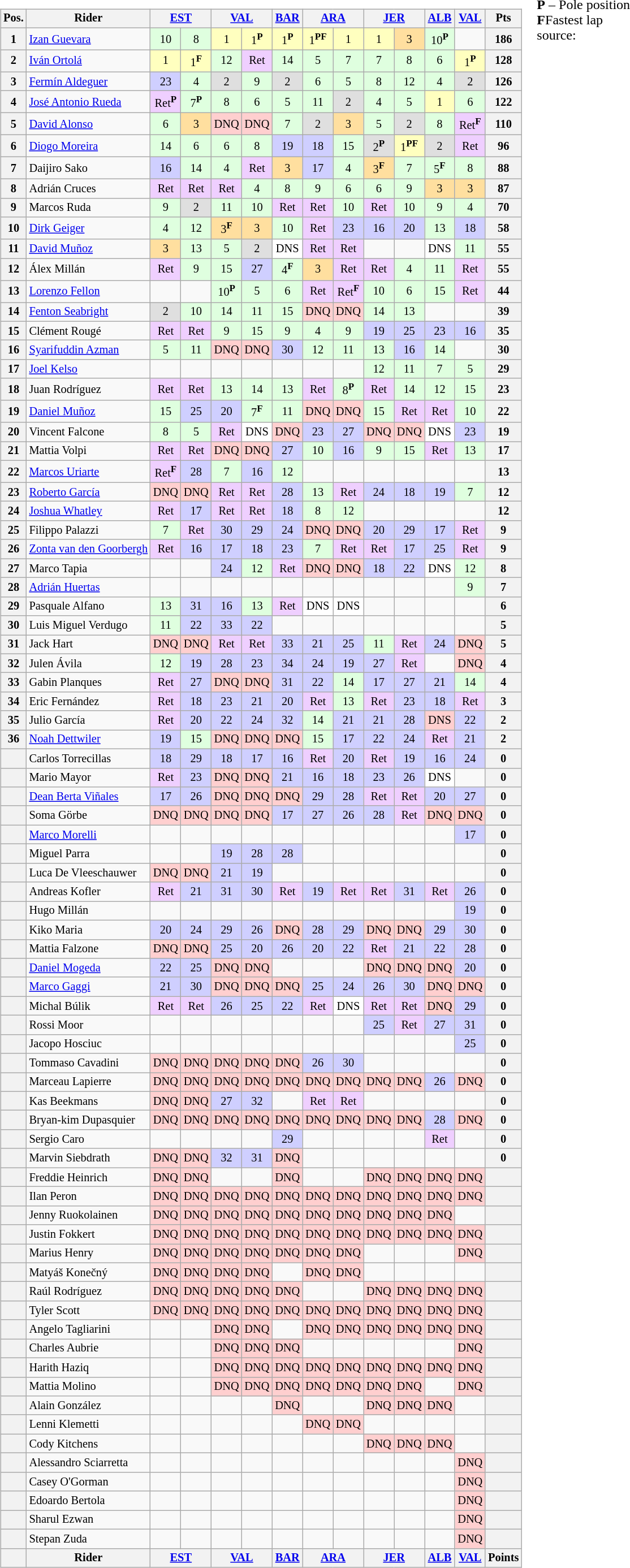<table>
<tr>
<td><br><table class="wikitable" style="font-size:85%; text-align:center;">
<tr style="vertical-align:top">
<th style="vertical-align:middle">Pos.</th>
<th style="vertical-align:middle">Rider</th>
<th colspan="2"><a href='#'>EST</a><br></th>
<th colspan="2"><a href='#'>VAL</a><br></th>
<th><a href='#'>BAR</a><br></th>
<th colspan="2"><a href='#'>ARA</a><br></th>
<th colspan="2"><a href='#'>JER</a><br></th>
<th><a href='#'>ALB</a><br></th>
<th><a href='#'>VAL</a><br></th>
<th style="vertical-align:middle">Pts</th>
</tr>
<tr>
<th>1</th>
<td align="left"> <a href='#'>Izan Guevara</a></td>
<td style="background:#dfffdf;">10</td>
<td style="background:#dfffdf;">8</td>
<td style="background:#ffffbf;">1</td>
<td style="background:#ffffbf;">1<sup><strong>P</strong></sup></td>
<td style="background:#ffffbf;">1<sup><strong>P</strong></sup></td>
<td style="background:#ffffbf;">1<sup><strong>PF</strong></sup></td>
<td style="background:#ffffbf;">1</td>
<td style="background:#ffffbf;">1</td>
<td style="background:#ffdf9f;">3</td>
<td style="background:#dfffdf;">10<sup><strong>P</strong></sup></td>
<td></td>
<th>186</th>
</tr>
<tr>
<th>2</th>
<td align="left"> <a href='#'>Iván Ortolá</a></td>
<td style="background:#ffffbf;">1</td>
<td style="background:#ffffbf;">1<sup><strong>F</strong></sup></td>
<td style="background:#dfffdf;">12</td>
<td style="background:#efcfff;">Ret</td>
<td style="background:#dfffdf;">14</td>
<td style="background:#dfffdf;">5</td>
<td style="background:#dfffdf;">7</td>
<td style="background:#dfffdf;">7</td>
<td style="background:#dfffdf;">8</td>
<td style="background:#dfffdf;">6</td>
<td style="background:#ffffbf;">1<sup><strong>P</strong></sup></td>
<th>128</th>
</tr>
<tr>
<th>3</th>
<td align="left"> <a href='#'>Fermín Aldeguer</a></td>
<td style="background:#cfcfff;">23</td>
<td style="background:#dfffdf;">4</td>
<td style="background:#dfdfdf;">2</td>
<td style="background:#dfffdf;">9</td>
<td style="background:#dfdfdf;">2</td>
<td style="background:#dfffdf;">6</td>
<td style="background:#dfffdf;">5</td>
<td style="background:#dfffdf;">8</td>
<td style="background:#dfffdf;">12</td>
<td style="background:#dfffdf;">4</td>
<td style="background:#dfdfdf;">2</td>
<th>126</th>
</tr>
<tr>
<th>4</th>
<td align="left"> <a href='#'>José Antonio Rueda</a></td>
<td style="background:#efcfff;">Ret<sup><strong>P</strong></sup></td>
<td style="background:#dfffdf;">7<sup><strong>P</strong></sup></td>
<td style="background:#dfffdf;">8</td>
<td style="background:#dfffdf;">6</td>
<td style="background:#dfffdf;">5</td>
<td style="background:#dfffdf;">11</td>
<td style="background:#dfdfdf;">2</td>
<td style="background:#dfffdf;">4</td>
<td style="background:#dfffdf;">5</td>
<td style="background:#ffffbf;">1</td>
<td style="background:#dfffdf;">6</td>
<th>122</th>
</tr>
<tr>
<th>5</th>
<td align="left"> <a href='#'>David Alonso</a></td>
<td style="background:#dfffdf;">6</td>
<td style="background:#ffdf9f;">3</td>
<td style="background:#ffcfcf;">DNQ</td>
<td style="background:#ffcfcf;">DNQ</td>
<td style="background:#dfffdf;">7</td>
<td style="background:#dfdfdf;">2</td>
<td style="background:#ffdf9f;">3</td>
<td style="background:#dfffdf;">5</td>
<td style="background:#dfdfdf;">2</td>
<td style="background:#dfffdf;">8</td>
<td style="background:#efcfff;">Ret<sup><strong>F</strong></sup></td>
<th>110</th>
</tr>
<tr>
<th>6</th>
<td align="left"> <a href='#'>Diogo Moreira</a></td>
<td style="background:#dfffdf;">14</td>
<td style="background:#dfffdf;">6</td>
<td style="background:#dfffdf;">6</td>
<td style="background:#dfffdf;">8</td>
<td style="background:#cfcfff;">19</td>
<td style="background:#cfcfff;">18</td>
<td style="background:#dfffdf;">15</td>
<td style="background:#dfdfdf;">2<sup><strong>P</strong></sup></td>
<td style="background:#ffffbf;">1<sup><strong>PF</strong></sup></td>
<td style="background:#dfdfdf;">2</td>
<td style="background:#efcfff;">Ret</td>
<th>96</th>
</tr>
<tr>
<th>7</th>
<td align="left"> Daijiro Sako</td>
<td style="background:#cfcfff;">16</td>
<td style="background:#dfffdf;">14</td>
<td style="background:#dfffdf;">4</td>
<td style="background:#efcfff;">Ret</td>
<td style="background:#ffdf9f;">3</td>
<td style="background:#cfcfff;">17</td>
<td style="background:#dfffdf;">4</td>
<td style="background:#ffdf9f;">3<sup><strong>F</strong></sup></td>
<td style="background:#dfffdf;">7</td>
<td style="background:#dfffdf;">5<sup><strong>F</strong></sup></td>
<td style="background:#dfffdf;">8</td>
<th>88</th>
</tr>
<tr>
<th>8</th>
<td align="left"> Adrián Cruces</td>
<td style="background:#efcfff;">Ret</td>
<td style="background:#efcfff;">Ret</td>
<td style="background:#efcfff;">Ret</td>
<td style="background:#dfffdf;">4</td>
<td style="background:#dfffdf;">8</td>
<td style="background:#dfffdf;">9</td>
<td style="background:#dfffdf;">6</td>
<td style="background:#dfffdf;">6</td>
<td style="background:#dfffdf;">9</td>
<td style="background:#ffdf9f;">3</td>
<td style="background:#ffdf9f;">3</td>
<th>87</th>
</tr>
<tr>
<th>9</th>
<td align="left"> Marcos Ruda</td>
<td style="background:#dfffdf;">9</td>
<td style="background:#dfdfdf;">2</td>
<td style="background:#dfffdf;">11</td>
<td style="background:#dfffdf;">10</td>
<td style="background:#efcfff;">Ret</td>
<td style="background:#efcfff;">Ret</td>
<td style="background:#dfffdf;">10</td>
<td style="background:#efcfff;">Ret</td>
<td style="background:#dfffdf;">10</td>
<td style="background:#dfffdf;">9</td>
<td style="background:#dfffdf;">4</td>
<th>70</th>
</tr>
<tr>
<th>10</th>
<td align="left"> <a href='#'>Dirk Geiger</a></td>
<td style="background:#dfffdf;">4</td>
<td style="background:#dfffdf;">12</td>
<td style="background:#ffdf9f;">3<sup><strong>F</strong></sup></td>
<td style="background:#ffdf9f;">3</td>
<td style="background:#dfffdf;">10</td>
<td style="background:#efcfff;">Ret</td>
<td style="background:#cfcfff;">23</td>
<td style="background:#cfcfff;">16</td>
<td style="background:#cfcfff;">20</td>
<td style="background:#dfffdf;">13</td>
<td style="background:#cfcfff;">18</td>
<th>58</th>
</tr>
<tr>
<th>11</th>
<td align="left"> <a href='#'>David Muñoz</a></td>
<td style="background:#ffdf9f;">3</td>
<td style="background:#dfffdf;">13</td>
<td style="background:#dfffdf;">5</td>
<td style="background:#dfdfdf;">2</td>
<td style="background:#ffffff;">DNS</td>
<td style="background:#efcfff;">Ret</td>
<td style="background:#efcfff;">Ret</td>
<td></td>
<td></td>
<td style="background:#ffffff;">DNS</td>
<td style="background:#dfffdf;">11</td>
<th>55</th>
</tr>
<tr>
<th>12</th>
<td align="left"> Álex Millán</td>
<td style="background:#efcfff;">Ret</td>
<td style="background:#dfffdf;">9</td>
<td style="background:#dfffdf;">15</td>
<td style="background:#cfcfff;">27</td>
<td style="background:#dfffdf;">4<sup><strong>F</strong></sup></td>
<td style="background:#ffdf9f;">3</td>
<td style="background:#efcfff;">Ret</td>
<td style="background:#efcfff;">Ret</td>
<td style="background:#dfffdf;">4</td>
<td style="background:#dfffdf;">11</td>
<td style="background:#efcfff;">Ret</td>
<th>55</th>
</tr>
<tr>
<th>13</th>
<td align="left"> <a href='#'>Lorenzo Fellon</a></td>
<td></td>
<td></td>
<td style="background:#dfffdf;">10<sup><strong>P</strong></sup></td>
<td style="background:#dfffdf;">5</td>
<td style="background:#dfffdf;">6</td>
<td style="background:#efcfff;">Ret</td>
<td style="background:#efcfff;">Ret<sup><strong>F</strong></sup></td>
<td style="background:#dfffdf;">10</td>
<td style="background:#dfffdf;">6</td>
<td style="background:#dfffdf;">15</td>
<td style="background:#efcfff;">Ret</td>
<th>44</th>
</tr>
<tr>
<th>14</th>
<td align="left"> <a href='#'>Fenton Seabright</a></td>
<td style="background:#dfdfdf;">2</td>
<td style="background:#dfffdf;">10</td>
<td style="background:#dfffdf;">14</td>
<td style="background:#dfffdf;">11</td>
<td style="background:#dfffdf;">15</td>
<td style="background:#ffcfcf;">DNQ</td>
<td style="background:#ffcfcf;">DNQ</td>
<td style="background:#dfffdf;">14</td>
<td style="background:#dfffdf;">13</td>
<td></td>
<td></td>
<th>39</th>
</tr>
<tr>
<th>15</th>
<td align="left"> Clément Rougé</td>
<td style="background:#efcfff;">Ret</td>
<td style="background:#efcfff;">Ret</td>
<td style="background:#dfffdf;">9</td>
<td style="background:#dfffdf;">15</td>
<td style="background:#dfffdf;">9</td>
<td style="background:#dfffdf;">4</td>
<td style="background:#dfffdf;">9</td>
<td style="background:#cfcfff;">19</td>
<td style="background:#cfcfff;">25</td>
<td style="background:#cfcfff;">23</td>
<td style="background:#cfcfff;">16</td>
<th>35</th>
</tr>
<tr>
<th>16</th>
<td align="left"> <a href='#'>Syarifuddin Azman</a></td>
<td style="background:#dfffdf;">5</td>
<td style="background:#dfffdf;">11</td>
<td style="background:#ffcfcf;">DNQ</td>
<td style="background:#ffcfcf;">DNQ</td>
<td style="background:#cfcfff;">30</td>
<td style="background:#dfffdf;">12</td>
<td style="background:#dfffdf;">11</td>
<td style="background:#dfffdf;">13</td>
<td style="background:#cfcfff;">16</td>
<td style="background:#dfffdf;">14</td>
<td></td>
<th>30</th>
</tr>
<tr>
<th>17</th>
<td align="left"> <a href='#'>Joel Kelso</a></td>
<td></td>
<td></td>
<td></td>
<td></td>
<td></td>
<td></td>
<td></td>
<td style="background:#dfffdf;">12</td>
<td style="background:#dfffdf;">11</td>
<td style="background:#dfffdf;">7</td>
<td style="background:#dfffdf;">5</td>
<th>29</th>
</tr>
<tr>
<th>18</th>
<td align="left"> Juan Rodríguez</td>
<td style="background:#efcfff;">Ret</td>
<td style="background:#efcfff;">Ret</td>
<td style="background:#dfffdf;">13</td>
<td style="background:#dfffdf;">14</td>
<td style="background:#dfffdf;">13</td>
<td style="background:#efcfff;">Ret</td>
<td style="background:#dfffdf;">8<sup><strong>P</strong></sup></td>
<td style="background:#efcfff;">Ret</td>
<td style="background:#dfffdf;">14</td>
<td style="background:#dfffdf;">12</td>
<td style="background:#dfffdf;">15</td>
<th>23</th>
</tr>
<tr>
<th>19</th>
<td align="left"> <a href='#'>Daniel Muñoz</a></td>
<td style="background:#dfffdf;">15</td>
<td style="background:#cfcfff;">25</td>
<td style="background:#cfcfff;">20</td>
<td style="background:#dfffdf;">7<sup><strong>F</strong></sup></td>
<td style="background:#dfffdf;">11</td>
<td style="background:#ffcfcf;">DNQ</td>
<td style="background:#ffcfcf;">DNQ</td>
<td style="background:#dfffdf;">15</td>
<td style="background:#efcfff;">Ret</td>
<td style="background:#efcfff;">Ret</td>
<td style="background:#dfffdf;">10</td>
<th>22</th>
</tr>
<tr>
<th>20</th>
<td align="left"> Vincent Falcone</td>
<td style="background:#dfffdf;">8</td>
<td style="background:#dfffdf;">5</td>
<td style="background:#efcfff;">Ret</td>
<td style="background:#ffffff;">DNS</td>
<td style="background:#ffcfcf;">DNQ</td>
<td style="background:#cfcfff;">23</td>
<td style="background:#cfcfff;">27</td>
<td style="background:#ffcfcf;">DNQ</td>
<td style="background:#ffcfcf;">DNQ</td>
<td style="background:#ffffff;">DNS</td>
<td style="background:#cfcfff;">23</td>
<th>19</th>
</tr>
<tr>
<th>21</th>
<td align="left"> Mattia Volpi</td>
<td style="background:#efcfff;">Ret</td>
<td style="background:#efcfff;">Ret</td>
<td style="background:#ffcfcf;">DNQ</td>
<td style="background:#ffcfcf;">DNQ</td>
<td style="background:#cfcfff;">27</td>
<td style="background:#dfffdf;">10</td>
<td style="background:#cfcfff;">16</td>
<td style="background:#dfffdf;">9</td>
<td style="background:#dfffdf;">15</td>
<td style="background:#efcfff;">Ret</td>
<td style="background:#dfffdf;">13</td>
<th>17</th>
</tr>
<tr>
<th>22</th>
<td align="left"> <a href='#'>Marcos Uriarte</a></td>
<td style="background:#efcfff;">Ret<sup><strong>F</strong></sup></td>
<td style="background:#cfcfff;">28</td>
<td style="background:#dfffdf;">7</td>
<td style="background:#cfcfff;">16</td>
<td style="background:#dfffdf;">12</td>
<td></td>
<td></td>
<td></td>
<td></td>
<td></td>
<td></td>
<th>13</th>
</tr>
<tr>
<th>23</th>
<td align="left"> <a href='#'>Roberto García</a></td>
<td style="background:#ffcfcf;">DNQ</td>
<td style="background:#ffcfcf;">DNQ</td>
<td style="background:#efcfff;">Ret</td>
<td style="background:#efcfff;">Ret</td>
<td style="background:#cfcfff;">28</td>
<td style="background:#dfffdf;">13</td>
<td style="background:#efcfff;">Ret</td>
<td style="background:#cfcfff;">24</td>
<td style="background:#cfcfff;">18</td>
<td style="background:#cfcfff;">19</td>
<td style="background:#dfffdf;">7</td>
<th>12</th>
</tr>
<tr>
<th>24</th>
<td align="left"> <a href='#'>Joshua Whatley</a></td>
<td style="background:#efcfff;">Ret</td>
<td style="background:#cfcfff;">17</td>
<td style="background:#efcfff;">Ret</td>
<td style="background:#efcfff;">Ret</td>
<td style="background:#cfcfff;">18</td>
<td style="background:#dfffdf;">8</td>
<td style="background:#dfffdf;">12</td>
<td></td>
<td></td>
<td></td>
<td></td>
<th>12</th>
</tr>
<tr>
<th>25</th>
<td align="left"> Filippo Palazzi</td>
<td style="background:#dfffdf;">7</td>
<td style="background:#efcfff;">Ret</td>
<td style="background:#cfcfff;">30</td>
<td style="background:#cfcfff;">29</td>
<td style="background:#cfcfff;">24</td>
<td style="background:#ffcfcf;">DNQ</td>
<td style="background:#ffcfcf;">DNQ</td>
<td style="background:#cfcfff;">20</td>
<td style="background:#cfcfff;">29</td>
<td style="background:#cfcfff;">17</td>
<td style="background:#efcfff;">Ret</td>
<th>9</th>
</tr>
<tr>
<th>26</th>
<td align="left"> <a href='#'>Zonta van den Goorbergh</a></td>
<td style="background:#efcfff;">Ret</td>
<td style="background:#cfcfff;">16</td>
<td style="background:#cfcfff;">17</td>
<td style="background:#cfcfff;">18</td>
<td style="background:#cfcfff;">23</td>
<td style="background:#dfffdf;">7</td>
<td style="background:#efcfff;">Ret</td>
<td style="background:#efcfff;">Ret</td>
<td style="background:#cfcfff;">17</td>
<td style="background:#cfcfff;">25</td>
<td style="background:#efcfff;">Ret</td>
<th>9</th>
</tr>
<tr>
<th>27</th>
<td align="left"> Marco Tapia</td>
<td></td>
<td></td>
<td style="background:#cfcfff;">24</td>
<td style="background:#dfffdf;">12</td>
<td style="background:#efcfff;">Ret</td>
<td style="background:#ffcfcf;">DNQ</td>
<td style="background:#ffcfcf;">DNQ</td>
<td style="background:#cfcfff;">18</td>
<td style="background:#cfcfff;">22</td>
<td style="background:#ffffff;">DNS</td>
<td style="background:#dfffdf;">12</td>
<th>8</th>
</tr>
<tr>
<th>28</th>
<td align="left"> <a href='#'>Adrián Huertas</a></td>
<td></td>
<td></td>
<td></td>
<td></td>
<td></td>
<td></td>
<td></td>
<td></td>
<td></td>
<td></td>
<td style="background:#dfffdf;">9</td>
<th>7</th>
</tr>
<tr>
<th>29</th>
<td align="left"> Pasquale Alfano</td>
<td style="background:#dfffdf;">13</td>
<td style="background:#cfcfff;">31</td>
<td style="background:#cfcfff;">16</td>
<td style="background:#dfffdf;">13</td>
<td style="background:#efcfff;">Ret</td>
<td style="background:#ffffff;">DNS</td>
<td style="background:#ffffff;">DNS</td>
<td></td>
<td></td>
<td></td>
<td></td>
<th>6</th>
</tr>
<tr>
<th>30</th>
<td align="left"> Luis Miguel Verdugo</td>
<td style="background:#dfffdf;">11</td>
<td style="background:#cfcfff;">22</td>
<td style="background:#cfcfff;">33</td>
<td style="background:#cfcfff;">22</td>
<td></td>
<td></td>
<td></td>
<td></td>
<td></td>
<td></td>
<td></td>
<th>5</th>
</tr>
<tr>
<th>31</th>
<td align="left"> Jack Hart</td>
<td style="background:#ffcfcf;">DNQ</td>
<td style="background:#ffcfcf;">DNQ</td>
<td style="background:#efcfff;">Ret</td>
<td style="background:#efcfff;">Ret</td>
<td style="background:#cfcfff;">33</td>
<td style="background:#cfcfff;">21</td>
<td style="background:#cfcfff;">25</td>
<td style="background:#dfffdf;">11</td>
<td style="background:#efcfff;">Ret</td>
<td style="background:#cfcfff;">24</td>
<td style="background:#ffcfcf;">DNQ</td>
<th>5</th>
</tr>
<tr>
<th>32</th>
<td align="left"> Julen Ávila</td>
<td style="background:#dfffdf;">12</td>
<td style="background:#cfcfff;">19</td>
<td style="background:#cfcfff;">28</td>
<td style="background:#cfcfff;">23</td>
<td style="background:#cfcfff;">34</td>
<td style="background:#cfcfff;">24</td>
<td style="background:#cfcfff;">19</td>
<td style="background:#cfcfff;">27</td>
<td style="background:#efcfff;">Ret</td>
<td></td>
<td style="background:#ffcfcf;">DNQ</td>
<th>4</th>
</tr>
<tr>
<th>33</th>
<td align="left"> Gabin Planques</td>
<td style="background:#efcfff;">Ret</td>
<td style="background:#cfcfff;">27</td>
<td style="background:#ffcfcf;">DNQ</td>
<td style="background:#ffcfcf;">DNQ</td>
<td style="background:#cfcfff;">31</td>
<td style="background:#cfcfff;">22</td>
<td style="background:#dfffdf;">14</td>
<td style="background:#cfcfff;">17</td>
<td style="background:#cfcfff;">27</td>
<td style="background:#cfcfff;">21</td>
<td style="background:#dfffdf;">14</td>
<th>4</th>
</tr>
<tr>
<th>34</th>
<td align="left"> Eric Fernández</td>
<td style="background:#efcfff;">Ret</td>
<td style="background:#cfcfff;">18</td>
<td style="background:#cfcfff;">23</td>
<td style="background:#cfcfff;">21</td>
<td style="background:#cfcfff;">20</td>
<td style="background:#efcfff;">Ret</td>
<td style="background:#dfffdf;">13</td>
<td style="background:#efcfff;">Ret</td>
<td style="background:#cfcfff;">23</td>
<td style="background:#cfcfff;">18</td>
<td style="background:#efcfff;">Ret</td>
<th>3</th>
</tr>
<tr>
<th>35</th>
<td align="left"> Julio García</td>
<td style="background:#efcfff;">Ret</td>
<td style="background:#cfcfff;">20</td>
<td style="background:#cfcfff;">22</td>
<td style="background:#cfcfff;">24</td>
<td style="background:#cfcfff;">32</td>
<td style="background:#dfffdf;">14</td>
<td style="background:#cfcfff;">21</td>
<td style="background:#cfcfff;">21</td>
<td style="background:#cfcfff;">28</td>
<td style="background:#ffcfcf;">DNS</td>
<td style="background:#cfcfff;">22</td>
<th>2</th>
</tr>
<tr>
<th>36</th>
<td align="left"> <a href='#'>Noah Dettwiler</a></td>
<td style="background:#cfcfff;">19</td>
<td style="background:#dfffdf;">15</td>
<td style="background:#ffcfcf;">DNQ</td>
<td style="background:#ffcfcf;">DNQ</td>
<td style="background:#ffcfcf;">DNQ</td>
<td style="background:#dfffdf;">15</td>
<td style="background:#cfcfff;">17</td>
<td style="background:#cfcfff;">22</td>
<td style="background:#cfcfff;">24</td>
<td style="background:#efcfff;">Ret</td>
<td style="background:#cfcfff;">21</td>
<th>2</th>
</tr>
<tr>
<th></th>
<td align="left"> Carlos Torrecillas</td>
<td style="background:#cfcfff;">18</td>
<td style="background:#cfcfff;">29</td>
<td style="background:#cfcfff;">18</td>
<td style="background:#cfcfff;">17</td>
<td style="background:#cfcfff;">16</td>
<td style="background:#efcfff;">Ret</td>
<td style="background:#cfcfff;">20</td>
<td style="background:#efcfff;">Ret</td>
<td style="background:#cfcfff;">19</td>
<td style="background:#cfcfff;">16</td>
<td style="background:#cfcfff;">24</td>
<th>0</th>
</tr>
<tr>
<th></th>
<td align="left"> Mario Mayor</td>
<td style="background:#efcfff;">Ret</td>
<td style="background:#cfcfff;">23</td>
<td style="background:#ffcfcf;">DNQ</td>
<td style="background:#ffcfcf;">DNQ</td>
<td style="background:#cfcfff;">21</td>
<td style="background:#cfcfff;">16</td>
<td style="background:#cfcfff;">18</td>
<td style="background:#cfcfff;">23</td>
<td style="background:#cfcfff;">26</td>
<td style="background:#ffffff;">DNS</td>
<td></td>
<th>0</th>
</tr>
<tr>
<th></th>
<td align="left"> <a href='#'>Dean Berta Viñales</a></td>
<td style="background:#cfcfff;">17</td>
<td style="background:#cfcfff;">26</td>
<td style="background:#ffcfcf;">DNQ</td>
<td style="background:#ffcfcf;">DNQ</td>
<td style="background:#ffcfcf;">DNQ</td>
<td style="background:#cfcfff;">29</td>
<td style="background:#cfcfff;">28</td>
<td style="background:#efcfff;">Ret</td>
<td style="background:#efcfff;">Ret</td>
<td style="background:#cfcfff;">20</td>
<td style="background:#cfcfff;">27</td>
<th>0</th>
</tr>
<tr>
<th></th>
<td align="left"> Soma Görbe</td>
<td style="background:#ffcfcf;">DNQ</td>
<td style="background:#ffcfcf;">DNQ</td>
<td style="background:#ffcfcf;">DNQ</td>
<td style="background:#ffcfcf;">DNQ</td>
<td style="background:#cfcfff;">17</td>
<td style="background:#cfcfff;">27</td>
<td style="background:#cfcfff;">26</td>
<td style="background:#cfcfff;">28</td>
<td style="background:#efcfff;">Ret</td>
<td style="background:#ffcfcf;">DNQ</td>
<td style="background:#ffcfcf;">DNQ</td>
<th>0</th>
</tr>
<tr>
<th></th>
<td align="left"> <a href='#'>Marco Morelli</a></td>
<td></td>
<td></td>
<td></td>
<td></td>
<td></td>
<td></td>
<td></td>
<td></td>
<td></td>
<td></td>
<td style="background:#cfcfff;">17</td>
<th>0</th>
</tr>
<tr>
<th></th>
<td align="left"> Miguel Parra</td>
<td></td>
<td></td>
<td style="background:#cfcfff;">19</td>
<td style="background:#cfcfff;">28</td>
<td style="background:#cfcfff;">28</td>
<td></td>
<td></td>
<td></td>
<td></td>
<td></td>
<td></td>
<th>0</th>
</tr>
<tr>
<th></th>
<td align="left"> Luca De Vleeschauwer</td>
<td style="background:#ffcfcf;">DNQ</td>
<td style="background:#ffcfcf;">DNQ</td>
<td style="background:#cfcfff;">21</td>
<td style="background:#cfcfff;">19</td>
<td></td>
<td></td>
<td></td>
<td></td>
<td></td>
<td></td>
<td></td>
<th>0</th>
</tr>
<tr>
<th></th>
<td align="left"> Andreas Kofler</td>
<td style="background:#efcfff;">Ret</td>
<td style="background:#cfcfff;">21</td>
<td style="background:#cfcfff;">31</td>
<td style="background:#cfcfff;">30</td>
<td style="background:#efcfff;">Ret</td>
<td style="background:#cfcfff;">19</td>
<td style="background:#efcfff;">Ret</td>
<td style="background:#efcfff;">Ret</td>
<td style="background:#cfcfff;">31</td>
<td style="background:#efcfff;">Ret</td>
<td style="background:#cfcfff;">26</td>
<th>0</th>
</tr>
<tr>
<th></th>
<td align="left"> Hugo Millán</td>
<td></td>
<td></td>
<td></td>
<td></td>
<td></td>
<td></td>
<td></td>
<td></td>
<td></td>
<td></td>
<td style="background:#cfcfff;">19</td>
<th>0</th>
</tr>
<tr>
<th></th>
<td align="left"> Kiko Maria</td>
<td style="background:#cfcfff;">20</td>
<td style="background:#cfcfff;">24</td>
<td style="background:#cfcfff;">29</td>
<td style="background:#cfcfff;">26</td>
<td style="background:#ffcfcf;">DNQ</td>
<td style="background:#cfcfff;">28</td>
<td style="background:#cfcfff;">29</td>
<td style="background:#ffcfcf;">DNQ</td>
<td style="background:#ffcfcf;">DNQ</td>
<td style="background:#cfcfff;">29</td>
<td style="background:#cfcfff;">30</td>
<th>0</th>
</tr>
<tr>
<th></th>
<td align="left"> Mattia Falzone</td>
<td style="background:#ffcfcf;">DNQ</td>
<td style="background:#ffcfcf;">DNQ</td>
<td style="background:#cfcfff;">25</td>
<td style="background:#cfcfff;">20</td>
<td style="background:#cfcfff;">26</td>
<td style="background:#cfcfff;">20</td>
<td style="background:#cfcfff;">22</td>
<td style="background:#efcfff;">Ret</td>
<td style="background:#cfcfff;">21</td>
<td style="background:#cfcfff;">22</td>
<td style="background:#cfcfff;">28</td>
<th>0</th>
</tr>
<tr>
<th></th>
<td align="left"> <a href='#'>Daniel Mogeda</a></td>
<td style="background:#cfcfff;">22</td>
<td style="background:#cfcfff;">25</td>
<td style="background:#ffcfcf;">DNQ</td>
<td style="background:#ffcfcf;">DNQ</td>
<td></td>
<td></td>
<td></td>
<td style="background:#ffcfcf;">DNQ</td>
<td style="background:#ffcfcf;">DNQ</td>
<td style="background:#ffcfcf;">DNQ</td>
<td style="background:#cfcfff;">20</td>
<th>0</th>
</tr>
<tr>
<th></th>
<td align="left"> <a href='#'>Marco Gaggi</a></td>
<td style="background:#cfcfff;">21</td>
<td style="background:#cfcfff;">30</td>
<td style="background:#ffcfcf;">DNQ</td>
<td style="background:#ffcfcf;">DNQ</td>
<td style="background:#ffcfcf;">DNQ</td>
<td style="background:#cfcfff;">25</td>
<td style="background:#cfcfff;">24</td>
<td style="background:#cfcfff;">26</td>
<td style="background:#cfcfff;">30</td>
<td style="background:#ffcfcf;">DNQ</td>
<td style="background:#ffcfcf;">DNQ</td>
<th>0</th>
</tr>
<tr>
<th></th>
<td align="left"> Michal Búlik</td>
<td style="background:#efcfff;">Ret</td>
<td style="background:#efcfff;">Ret</td>
<td style="background:#cfcfff;">26</td>
<td style="background:#cfcfff;">25</td>
<td style="background:#cfcfff;">22</td>
<td style="background:#efcfff;">Ret</td>
<td style="background:#ffffff;">DNS</td>
<td style="background:#efcfff;">Ret</td>
<td style="background:#efcfff;">Ret</td>
<td style="background:#ffcfcf;">DNQ</td>
<td style="background:#cfcfff;">29</td>
<th>0</th>
</tr>
<tr>
<th></th>
<td align="left"> Rossi Moor</td>
<td></td>
<td></td>
<td></td>
<td></td>
<td></td>
<td></td>
<td></td>
<td style="background:#cfcfff;">25</td>
<td style="background:#efcfff;">Ret</td>
<td style="background:#cfcfff;">27</td>
<td style="background:#cfcfff;">31</td>
<th>0</th>
</tr>
<tr>
<th></th>
<td align="left"> Jacopo Hosciuc</td>
<td></td>
<td></td>
<td></td>
<td></td>
<td></td>
<td></td>
<td></td>
<td></td>
<td></td>
<td></td>
<td style="background:#cfcfff;">25</td>
<th>0</th>
</tr>
<tr>
<th></th>
<td align="left"> Tommaso Cavadini</td>
<td style="background:#ffcfcf;">DNQ</td>
<td style="background:#ffcfcf;">DNQ</td>
<td style="background:#ffcfcf;">DNQ</td>
<td style="background:#ffcfcf;">DNQ</td>
<td style="background:#ffcfcf;">DNQ</td>
<td style="background:#cfcfff;">26</td>
<td style="background:#cfcfff;">30</td>
<td></td>
<td></td>
<td></td>
<td></td>
<th>0</th>
</tr>
<tr>
<th></th>
<td align="left"> Marceau Lapierre</td>
<td style="background:#ffcfcf;">DNQ</td>
<td style="background:#ffcfcf;">DNQ</td>
<td style="background:#ffcfcf;">DNQ</td>
<td style="background:#ffcfcf;">DNQ</td>
<td style="background:#ffcfcf;">DNQ</td>
<td style="background:#ffcfcf;">DNQ</td>
<td style="background:#ffcfcf;">DNQ</td>
<td style="background:#ffcfcf;">DNQ</td>
<td style="background:#ffcfcf;">DNQ</td>
<td style="background:#cfcfff;">26</td>
<td style="background:#ffcfcf;">DNQ</td>
<th>0</th>
</tr>
<tr>
<th></th>
<td align="left"> Kas Beekmans</td>
<td style="background:#ffcfcf;">DNQ</td>
<td style="background:#ffcfcf;">DNQ</td>
<td style="background:#cfcfff;">27</td>
<td style="background:#cfcfff;">32</td>
<td></td>
<td style="background:#efcfff;">Ret</td>
<td style="background:#efcfff;">Ret</td>
<td></td>
<td></td>
<td></td>
<td></td>
<th>0</th>
</tr>
<tr>
<th></th>
<td align="left"> Bryan-kim Dupasquier</td>
<td style="background:#ffcfcf;">DNQ</td>
<td style="background:#ffcfcf;">DNQ</td>
<td style="background:#ffcfcf;">DNQ</td>
<td style="background:#ffcfcf;">DNQ</td>
<td style="background:#ffcfcf;">DNQ</td>
<td style="background:#ffcfcf;">DNQ</td>
<td style="background:#ffcfcf;">DNQ</td>
<td style="background:#ffcfcf;">DNQ</td>
<td style="background:#ffcfcf;">DNQ</td>
<td style="background:#cfcfff;">28</td>
<td style="background:#ffcfcf;">DNQ</td>
<th>0</th>
</tr>
<tr>
<th></th>
<td align="left"> Sergio Caro</td>
<td></td>
<td></td>
<td></td>
<td></td>
<td style="background:#cfcfff;">29</td>
<td></td>
<td></td>
<td></td>
<td></td>
<td style="background:#efcfff;">Ret</td>
<td></td>
<th>0</th>
</tr>
<tr>
<th></th>
<td align="left"> Marvin Siebdrath</td>
<td style="background:#ffcfcf;">DNQ</td>
<td style="background:#ffcfcf;">DNQ</td>
<td style="background:#cfcfff;">32</td>
<td style="background:#cfcfff;">31</td>
<td style="background:#ffcfcf;">DNQ</td>
<td></td>
<td></td>
<td></td>
<td></td>
<td></td>
<td></td>
<th>0</th>
</tr>
<tr>
<th></th>
<td align="left"> Freddie Heinrich</td>
<td style="background:#ffcfcf;">DNQ</td>
<td style="background:#ffcfcf;">DNQ</td>
<td></td>
<td></td>
<td style="background:#ffcfcf;">DNQ</td>
<td></td>
<td></td>
<td style="background:#ffcfcf;">DNQ</td>
<td style="background:#ffcfcf;">DNQ</td>
<td style="background:#ffcfcf;">DNQ</td>
<td style="background:#ffcfcf;">DNQ</td>
<th></th>
</tr>
<tr>
<th></th>
<td align="left"> Ilan Peron</td>
<td style="background:#ffcfcf;">DNQ</td>
<td style="background:#ffcfcf;">DNQ</td>
<td style="background:#ffcfcf;">DNQ</td>
<td style="background:#ffcfcf;">DNQ</td>
<td style="background:#ffcfcf;">DNQ</td>
<td style="background:#ffcfcf;">DNQ</td>
<td style="background:#ffcfcf;">DNQ</td>
<td style="background:#ffcfcf;">DNQ</td>
<td style="background:#ffcfcf;">DNQ</td>
<td style="background:#ffcfcf;">DNQ</td>
<td style="background:#ffcfcf;">DNQ</td>
<th></th>
</tr>
<tr>
<th></th>
<td align="left"> Jenny Ruokolainen</td>
<td style="background:#ffcfcf;">DNQ</td>
<td style="background:#ffcfcf;">DNQ</td>
<td style="background:#ffcfcf;">DNQ</td>
<td style="background:#ffcfcf;">DNQ</td>
<td style="background:#ffcfcf;">DNQ</td>
<td style="background:#ffcfcf;">DNQ</td>
<td style="background:#ffcfcf;">DNQ</td>
<td style="background:#ffcfcf;">DNQ</td>
<td style="background:#ffcfcf;">DNQ</td>
<td style="background:#ffcfcf;">DNQ</td>
<td></td>
<th></th>
</tr>
<tr>
<th></th>
<td align="left"> Justin Fokkert</td>
<td style="background:#ffcfcf;">DNQ</td>
<td style="background:#ffcfcf;">DNQ</td>
<td style="background:#ffcfcf;">DNQ</td>
<td style="background:#ffcfcf;">DNQ</td>
<td style="background:#ffcfcf;">DNQ</td>
<td style="background:#ffcfcf;">DNQ</td>
<td style="background:#ffcfcf;">DNQ</td>
<td style="background:#ffcfcf;">DNQ</td>
<td style="background:#ffcfcf;">DNQ</td>
<td style="background:#ffcfcf;">DNQ</td>
<td style="background:#ffcfcf;">DNQ</td>
<th></th>
</tr>
<tr>
<th></th>
<td align="left"> Marius Henry</td>
<td style="background:#ffcfcf;">DNQ</td>
<td style="background:#ffcfcf;">DNQ</td>
<td style="background:#ffcfcf;">DNQ</td>
<td style="background:#ffcfcf;">DNQ</td>
<td style="background:#ffcfcf;">DNQ</td>
<td style="background:#ffcfcf;">DNQ</td>
<td style="background:#ffcfcf;">DNQ</td>
<td></td>
<td></td>
<td></td>
<td style="background:#ffcfcf;">DNQ</td>
<th></th>
</tr>
<tr>
<th></th>
<td align="left"> Matyáš Konečný</td>
<td style="background:#ffcfcf;">DNQ</td>
<td style="background:#ffcfcf;">DNQ</td>
<td style="background:#ffcfcf;">DNQ</td>
<td style="background:#ffcfcf;">DNQ</td>
<td></td>
<td style="background:#ffcfcf;">DNQ</td>
<td style="background:#ffcfcf;">DNQ</td>
<td></td>
<td></td>
<td></td>
<td></td>
<th></th>
</tr>
<tr>
<th></th>
<td align="left"> Raúl Rodríguez</td>
<td style="background:#ffcfcf;">DNQ</td>
<td style="background:#ffcfcf;">DNQ</td>
<td style="background:#ffcfcf;">DNQ</td>
<td style="background:#ffcfcf;">DNQ</td>
<td style="background:#ffcfcf;">DNQ</td>
<td></td>
<td></td>
<td style="background:#ffcfcf;">DNQ</td>
<td style="background:#ffcfcf;">DNQ</td>
<td style="background:#ffcfcf;">DNQ</td>
<td style="background:#ffcfcf;">DNQ</td>
<th></th>
</tr>
<tr>
<th></th>
<td align="left"> Tyler Scott</td>
<td style="background:#ffcfcf;">DNQ</td>
<td style="background:#ffcfcf;">DNQ</td>
<td style="background:#ffcfcf;">DNQ</td>
<td style="background:#ffcfcf;">DNQ</td>
<td style="background:#ffcfcf;">DNQ</td>
<td style="background:#ffcfcf;">DNQ</td>
<td style="background:#ffcfcf;">DNQ</td>
<td style="background:#ffcfcf;">DNQ</td>
<td style="background:#ffcfcf;">DNQ</td>
<td style="background:#ffcfcf;">DNQ</td>
<td style="background:#ffcfcf;">DNQ</td>
<th></th>
</tr>
<tr>
<th></th>
<td align="left"> Angelo Tagliarini</td>
<td></td>
<td></td>
<td style="background:#ffcfcf;">DNQ</td>
<td style="background:#ffcfcf;">DNQ</td>
<td></td>
<td style="background:#ffcfcf;">DNQ</td>
<td style="background:#ffcfcf;">DNQ</td>
<td style="background:#ffcfcf;">DNQ</td>
<td style="background:#ffcfcf;">DNQ</td>
<td style="background:#ffcfcf;">DNQ</td>
<td style="background:#ffcfcf;">DNQ</td>
<th></th>
</tr>
<tr>
<th></th>
<td align="left"> Charles Aubrie</td>
<td></td>
<td></td>
<td style="background:#ffcfcf;">DNQ</td>
<td style="background:#ffcfcf;">DNQ</td>
<td style="background:#ffcfcf;">DNQ</td>
<td></td>
<td></td>
<td></td>
<td></td>
<td></td>
<td style="background:#ffcfcf;">DNQ</td>
<th></th>
</tr>
<tr>
<th></th>
<td align="left"> Harith Haziq</td>
<td></td>
<td></td>
<td style="background:#ffcfcf;">DNQ</td>
<td style="background:#ffcfcf;">DNQ</td>
<td style="background:#ffcfcf;">DNQ</td>
<td style="background:#ffcfcf;">DNQ</td>
<td style="background:#ffcfcf;">DNQ</td>
<td style="background:#ffcfcf;">DNQ</td>
<td style="background:#ffcfcf;">DNQ</td>
<td style="background:#ffcfcf;">DNQ</td>
<td style="background:#ffcfcf;">DNQ</td>
<th></th>
</tr>
<tr>
<th></th>
<td align="left"> Mattia Molino</td>
<td></td>
<td></td>
<td style="background:#ffcfcf;">DNQ</td>
<td style="background:#ffcfcf;">DNQ</td>
<td style="background:#ffcfcf;">DNQ</td>
<td style="background:#ffcfcf;">DNQ</td>
<td style="background:#ffcfcf;">DNQ</td>
<td style="background:#ffcfcf;">DNQ</td>
<td style="background:#ffcfcf;">DNQ</td>
<td></td>
<td style="background:#ffcfcf;">DNQ</td>
<th></th>
</tr>
<tr>
<th></th>
<td align="left"> Alain González</td>
<td></td>
<td></td>
<td></td>
<td></td>
<td style="background:#ffcfcf;">DNQ</td>
<td></td>
<td></td>
<td style="background:#ffcfcf;">DNQ</td>
<td style="background:#ffcfcf;">DNQ</td>
<td style="background:#ffcfcf;">DNQ</td>
<td></td>
<th></th>
</tr>
<tr>
<th></th>
<td align="left"> Lenni Klemetti</td>
<td></td>
<td></td>
<td></td>
<td></td>
<td></td>
<td style="background:#ffcfcf;">DNQ</td>
<td style="background:#ffcfcf;">DNQ</td>
<td></td>
<td></td>
<td></td>
<td></td>
<th></th>
</tr>
<tr>
<th></th>
<td align="left"> Cody Kitchens</td>
<td></td>
<td></td>
<td></td>
<td></td>
<td></td>
<td></td>
<td></td>
<td style="background:#ffcfcf;">DNQ</td>
<td style="background:#ffcfcf;">DNQ</td>
<td style="background:#ffcfcf;">DNQ</td>
<td></td>
<th></th>
</tr>
<tr>
<th></th>
<td align="left"> Alessandro Sciarretta</td>
<td></td>
<td></td>
<td></td>
<td></td>
<td></td>
<td></td>
<td></td>
<td></td>
<td></td>
<td></td>
<td style="background:#ffcfcf;">DNQ</td>
<th></th>
</tr>
<tr>
<th></th>
<td align="left"> Casey O'Gorman</td>
<td></td>
<td></td>
<td></td>
<td></td>
<td></td>
<td></td>
<td></td>
<td></td>
<td></td>
<td></td>
<td style="background:#ffcfcf;">DNQ</td>
<th></th>
</tr>
<tr>
<th></th>
<td align="left"> Edoardo Bertola</td>
<td></td>
<td></td>
<td></td>
<td></td>
<td></td>
<td></td>
<td></td>
<td></td>
<td></td>
<td></td>
<td style="background:#ffcfcf;">DNQ</td>
<th></th>
</tr>
<tr>
<th></th>
<td align="left"> Sharul Ezwan</td>
<td></td>
<td></td>
<td></td>
<td></td>
<td></td>
<td></td>
<td></td>
<td></td>
<td></td>
<td></td>
<td style="background:#ffcfcf;">DNQ</td>
<th></th>
</tr>
<tr>
<th></th>
<td align="left"> Stepan Zuda</td>
<td></td>
<td></td>
<td></td>
<td></td>
<td></td>
<td></td>
<td></td>
<td></td>
<td></td>
<td></td>
<td style="background:#ffcfcf;">DNQ</td>
<th></th>
</tr>
<tr>
<th></th>
<th>Rider</th>
<th colspan="2"><a href='#'>EST</a><br></th>
<th colspan="2"><a href='#'>VAL</a><br></th>
<th><a href='#'>BAR</a><br></th>
<th colspan="2"><a href='#'>ARA</a><br></th>
<th colspan="2"><a href='#'>JER</a><br></th>
<th><a href='#'>ALB</a><br></th>
<th><a href='#'>VAL</a><br></th>
<th>Points</th>
</tr>
</table>
</td>
<td valign="top"><br>
<span><strong>P</strong> – Pole position<br><strong>F</strong>Fastest lap</span><br>source:</td>
</tr>
</table>
